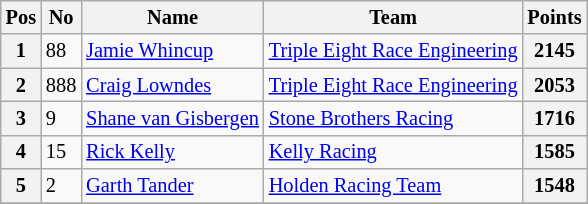<table class="wikitable" style="font-size: 85%;">
<tr>
<th>Pos</th>
<th>No</th>
<th>Name</th>
<th>Team</th>
<th>Points</th>
</tr>
<tr>
<th>1</th>
<td>88</td>
<td> <a href='#'>Jamie Whincup</a></td>
<td><a href='#'>Triple Eight Race Engineering</a></td>
<th>2145</th>
</tr>
<tr>
<th>2</th>
<td>888</td>
<td> <a href='#'>Craig Lowndes</a></td>
<td><a href='#'>Triple Eight Race Engineering</a></td>
<th>2053</th>
</tr>
<tr>
<th>3</th>
<td>9</td>
<td> <a href='#'>Shane van Gisbergen</a></td>
<td><a href='#'>Stone Brothers Racing</a></td>
<th>1716</th>
</tr>
<tr>
<th>4</th>
<td>15</td>
<td> <a href='#'>Rick Kelly</a></td>
<td><a href='#'>Kelly Racing</a></td>
<th>1585</th>
</tr>
<tr>
<th>5</th>
<td>2</td>
<td> <a href='#'>Garth Tander</a></td>
<td><a href='#'>Holden Racing Team</a></td>
<th>1548</th>
</tr>
<tr>
</tr>
</table>
